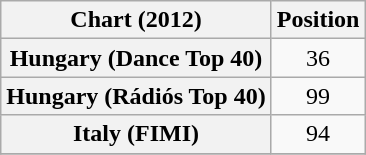<table class="wikitable plainrowheaders sortable">
<tr>
<th scope="col">Chart (2012)</th>
<th scope="col">Position</th>
</tr>
<tr>
<th scope="row">Hungary (Dance Top 40)</th>
<td align="center">36</td>
</tr>
<tr>
<th scope="row">Hungary (Rádiós Top 40)</th>
<td align="center">99</td>
</tr>
<tr>
<th scope="row">Italy (FIMI)</th>
<td style="text-align:center;">94</td>
</tr>
<tr>
</tr>
</table>
